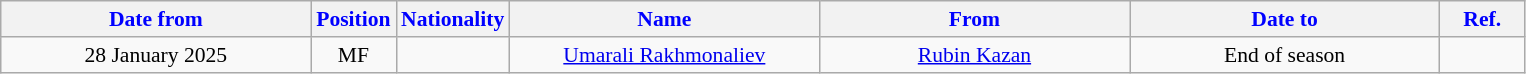<table class="wikitable" style="text-align:center; font-size:90%; ">
<tr>
<th style="background:#white; color:blue; width:200px;">Date from</th>
<th style="background:#white; color:blue; width:50px;">Position</th>
<th style="background:#white; color:blue; width:50px;">Nationality</th>
<th style="background:#white; color:blue; width:200px;">Name</th>
<th style="background:#white; color:blue; width:200px;">From</th>
<th style="background:#white; color:blue; width:200px;">Date to</th>
<th style="background:#white; color:blue; width:50px;">Ref.</th>
</tr>
<tr>
<td>28 January 2025</td>
<td>MF</td>
<td></td>
<td><a href='#'>Umarali Rakhmonaliev</a></td>
<td><a href='#'>Rubin Kazan</a></td>
<td>End of season</td>
<td></td>
</tr>
</table>
